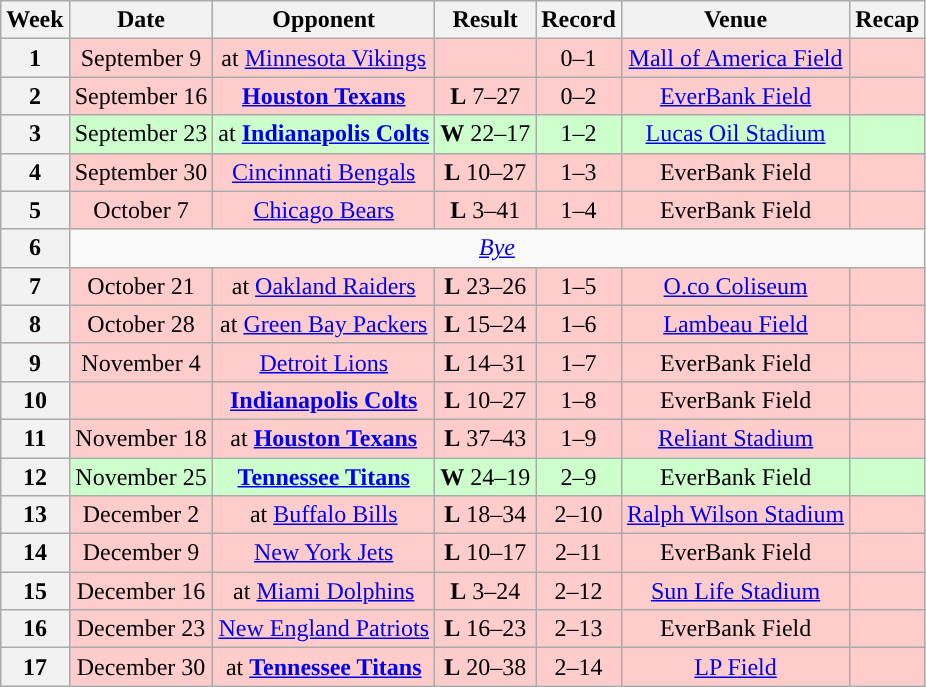<table class="wikitable" style="text-align:center">
<tr>
<th>Week</th>
<th>Date</th>
<th>Opponent</th>
<th>Result</th>
<th>Record</th>
<th>Venue</th>
<th>Recap</th>
</tr>
<tr style="background:#fcc;">
<th>1</th>
<td>September 9</td>
<td>at <a href='#'>Minnesota Vikings</a></td>
<td></td>
<td>0–1</td>
<td><a href='#'>Mall of America Field</a></td>
<td></td>
</tr>
<tr style="background:#fcc;">
<th>2</th>
<td>September 16</td>
<td><strong><a href='#'>Houston Texans</a></strong></td>
<td><strong>L</strong> 7–27</td>
<td>0–2</td>
<td><a href='#'>EverBank Field</a></td>
<td></td>
</tr>
<tr style="background:#cfc;">
<th>3</th>
<td>September 23</td>
<td>at <strong><a href='#'>Indianapolis Colts</a></strong></td>
<td><strong>W</strong> 22–17</td>
<td>1–2</td>
<td><a href='#'>Lucas Oil Stadium</a></td>
<td></td>
</tr>
<tr style="background:#fcc;">
<th>4</th>
<td>September 30</td>
<td><a href='#'>Cincinnati Bengals</a></td>
<td><strong>L</strong> 10–27</td>
<td>1–3</td>
<td>EverBank Field</td>
<td></td>
</tr>
<tr style="background:#fcc;">
<th>5</th>
<td>October 7</td>
<td><a href='#'>Chicago Bears</a></td>
<td><strong>L</strong> 3–41</td>
<td>1–4</td>
<td>EverBank Field</td>
<td></td>
</tr>
<tr style="background:#">
<th>6</th>
<td colspan="6" align="center"><em><a href='#'>Bye</a></em></td>
</tr>
<tr style="background:#fcc;">
<th>7</th>
<td>October 21</td>
<td>at <a href='#'>Oakland Raiders</a></td>
<td><strong>L</strong> 23–26 </td>
<td>1–5</td>
<td><a href='#'>O.co Coliseum</a></td>
<td></td>
</tr>
<tr style="background:#fcc;">
<th>8</th>
<td>October 28</td>
<td>at <a href='#'>Green Bay Packers</a></td>
<td><strong>L</strong> 15–24</td>
<td>1–6</td>
<td><a href='#'>Lambeau Field</a></td>
<td></td>
</tr>
<tr style="background:#fcc;">
<th>9</th>
<td>November 4</td>
<td><a href='#'>Detroit Lions</a></td>
<td><strong>L</strong> 14–31</td>
<td>1–7</td>
<td>EverBank Field</td>
<td></td>
</tr>
<tr style="background:#fcc;">
<th>10</th>
<td></td>
<td><strong><a href='#'>Indianapolis Colts</a></strong></td>
<td><strong>L</strong> 10–27</td>
<td>1–8</td>
<td>EverBank Field</td>
<td></td>
</tr>
<tr style="background:#fcc;">
<th>11</th>
<td>November 18</td>
<td>at <strong><a href='#'>Houston Texans</a></strong></td>
<td><strong>L</strong> 37–43 </td>
<td>1–9</td>
<td><a href='#'>Reliant Stadium</a></td>
<td></td>
</tr>
<tr style="background:#cfc;">
<th>12</th>
<td>November 25</td>
<td><strong><a href='#'>Tennessee Titans</a></strong></td>
<td><strong>W</strong> 24–19</td>
<td>2–9</td>
<td>EverBank Field</td>
<td></td>
</tr>
<tr style="background:#fcc;">
<th>13</th>
<td>December 2</td>
<td>at <a href='#'>Buffalo Bills</a></td>
<td><strong>L</strong> 18–34</td>
<td>2–10</td>
<td><a href='#'>Ralph Wilson Stadium</a></td>
<td></td>
</tr>
<tr style="background:#fcc;">
<th>14</th>
<td>December 9</td>
<td><a href='#'>New York Jets</a></td>
<td><strong>L</strong> 10–17</td>
<td>2–11</td>
<td>EverBank Field</td>
<td></td>
</tr>
<tr style="background:#fcc;">
<th>15</th>
<td>December 16</td>
<td>at <a href='#'>Miami Dolphins</a></td>
<td><strong>L</strong> 3–24</td>
<td>2–12</td>
<td><a href='#'>Sun Life Stadium</a></td>
<td></td>
</tr>
<tr style="background:#fcc;">
<th>16</th>
<td>December 23</td>
<td><a href='#'>New England Patriots</a></td>
<td><strong>L</strong> 16–23</td>
<td>2–13</td>
<td>EverBank Field</td>
<td></td>
</tr>
<tr style="background:#fcc;">
<th>17</th>
<td>December 30</td>
<td>at <strong><a href='#'>Tennessee Titans</a></strong></td>
<td><strong>L</strong> 20–38</td>
<td>2–14</td>
<td><a href='#'>LP Field</a></td>
<td></td>
</tr>
</table>
